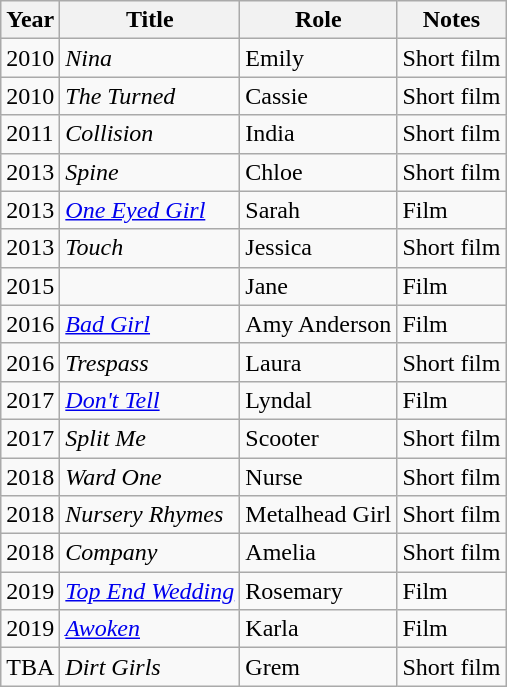<table class="wikitable sortable">
<tr>
<th>Year</th>
<th>Title</th>
<th>Role</th>
<th class="unsortable">Notes</th>
</tr>
<tr>
<td>2010</td>
<td><em>Nina</em></td>
<td>Emily</td>
<td>Short film</td>
</tr>
<tr>
<td>2010</td>
<td><em>The Turned</em></td>
<td>Cassie</td>
<td>Short film</td>
</tr>
<tr>
<td>2011</td>
<td><em>Collision</em></td>
<td>India</td>
<td>Short film</td>
</tr>
<tr>
<td>2013</td>
<td><em>Spine</em></td>
<td>Chloe</td>
<td>Short film</td>
</tr>
<tr>
<td>2013</td>
<td><em><a href='#'>One Eyed Girl</a></em></td>
<td>Sarah</td>
<td>Film</td>
</tr>
<tr>
<td>2013</td>
<td><em>Touch</em></td>
<td>Jessica</td>
<td>Short film</td>
</tr>
<tr>
<td>2015</td>
<td><em></em></td>
<td>Jane</td>
<td>Film</td>
</tr>
<tr>
<td>2016</td>
<td><em><a href='#'>Bad Girl</a></em></td>
<td>Amy Anderson</td>
<td>Film</td>
</tr>
<tr>
<td>2016</td>
<td><em>Trespass</em></td>
<td>Laura</td>
<td>Short film</td>
</tr>
<tr>
<td>2017</td>
<td><em><a href='#'>Don't Tell</a></em></td>
<td>Lyndal</td>
<td>Film</td>
</tr>
<tr>
<td>2017</td>
<td><em>Split Me</em></td>
<td>Scooter</td>
<td>Short film</td>
</tr>
<tr>
<td>2018</td>
<td><em>Ward One</em></td>
<td>Nurse</td>
<td>Short film</td>
</tr>
<tr>
<td>2018</td>
<td><em>Nursery Rhymes</em></td>
<td>Metalhead Girl</td>
<td>Short film</td>
</tr>
<tr>
<td>2018</td>
<td><em>Company</em></td>
<td>Amelia</td>
<td>Short film</td>
</tr>
<tr>
<td>2019</td>
<td><em><a href='#'>Top End Wedding</a></em></td>
<td>Rosemary</td>
<td>Film</td>
</tr>
<tr>
<td>2019</td>
<td><em><a href='#'>Awoken</a></em></td>
<td>Karla</td>
<td>Film</td>
</tr>
<tr>
<td>TBA</td>
<td><em>Dirt Girls</em></td>
<td>Grem</td>
<td>Short film</td>
</tr>
</table>
